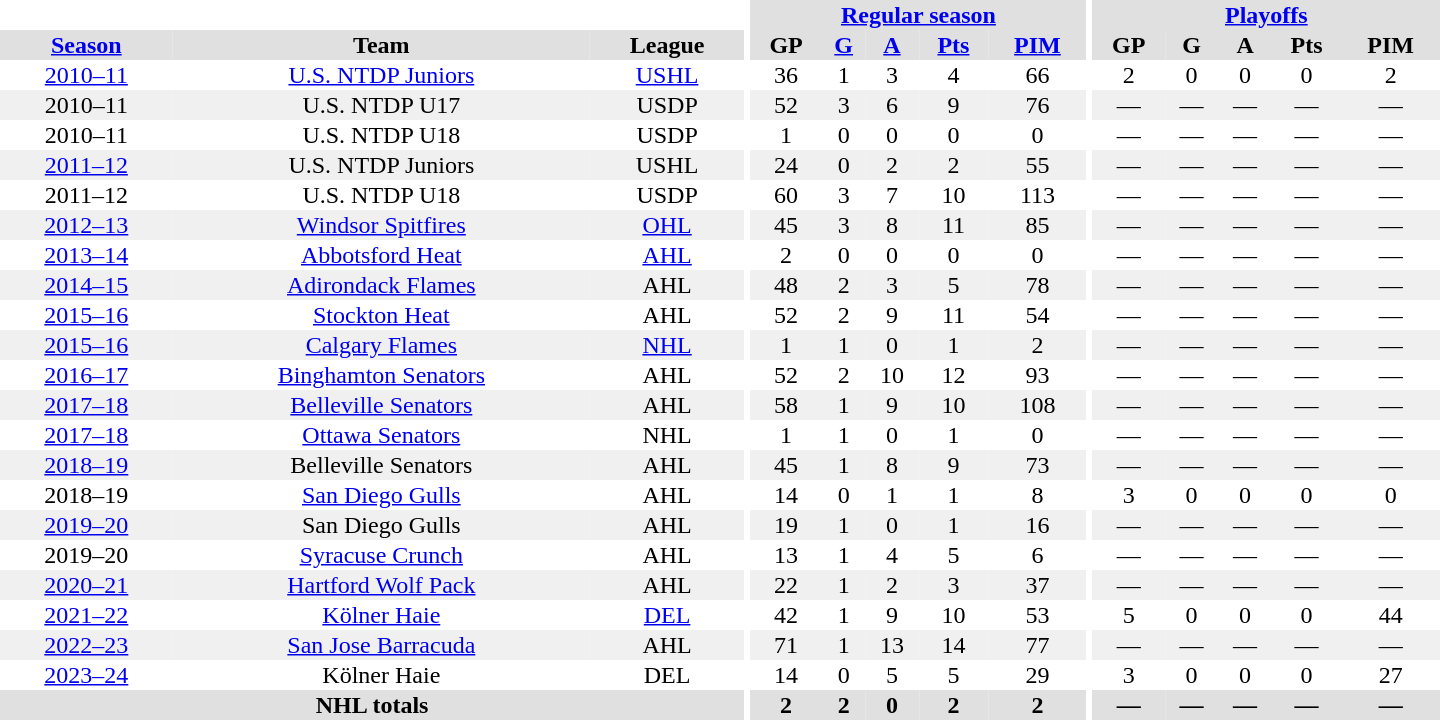<table border="0" cellpadding="1" cellspacing="0" style="text-align:center; width:60em">
<tr bgcolor="#e0e0e0">
<th colspan="3" bgcolor="#ffffff"></th>
<th rowspan="99" bgcolor="#ffffff"></th>
<th colspan="5"><a href='#'>Regular season</a></th>
<th rowspan="99" bgcolor="#ffffff"></th>
<th colspan="5"><a href='#'>Playoffs</a></th>
</tr>
<tr bgcolor="#e0e0e0">
<th><a href='#'>Season</a></th>
<th>Team</th>
<th>League</th>
<th>GP</th>
<th><a href='#'>G</a></th>
<th><a href='#'>A</a></th>
<th><a href='#'>Pts</a></th>
<th><a href='#'>PIM</a></th>
<th>GP</th>
<th>G</th>
<th>A</th>
<th>Pts</th>
<th>PIM</th>
</tr>
<tr>
<td><a href='#'>2010–11</a></td>
<td><a href='#'>U.S. NTDP Juniors</a></td>
<td><a href='#'>USHL</a></td>
<td>36</td>
<td>1</td>
<td>3</td>
<td>4</td>
<td>66</td>
<td>2</td>
<td>0</td>
<td>0</td>
<td>0</td>
<td>2</td>
</tr>
<tr bgcolor="#f0f0f0">
<td>2010–11</td>
<td>U.S. NTDP U17</td>
<td>USDP</td>
<td>52</td>
<td>3</td>
<td>6</td>
<td>9</td>
<td>76</td>
<td>—</td>
<td>—</td>
<td>—</td>
<td>—</td>
<td>—</td>
</tr>
<tr>
<td>2010–11</td>
<td>U.S. NTDP U18</td>
<td>USDP</td>
<td>1</td>
<td>0</td>
<td>0</td>
<td>0</td>
<td>0</td>
<td>—</td>
<td>—</td>
<td>—</td>
<td>—</td>
<td>—</td>
</tr>
<tr bgcolor="#f0f0f0">
<td><a href='#'>2011–12</a></td>
<td>U.S. NTDP Juniors</td>
<td>USHL</td>
<td>24</td>
<td>0</td>
<td>2</td>
<td>2</td>
<td>55</td>
<td>—</td>
<td>—</td>
<td>—</td>
<td>—</td>
<td>—</td>
</tr>
<tr>
<td>2011–12</td>
<td>U.S. NTDP U18</td>
<td>USDP</td>
<td>60</td>
<td>3</td>
<td>7</td>
<td>10</td>
<td>113</td>
<td>—</td>
<td>—</td>
<td>—</td>
<td>—</td>
<td>—</td>
</tr>
<tr bgcolor="#f0f0f0">
<td><a href='#'>2012–13</a></td>
<td><a href='#'>Windsor Spitfires</a></td>
<td><a href='#'>OHL</a></td>
<td>45</td>
<td>3</td>
<td>8</td>
<td>11</td>
<td>85</td>
<td>—</td>
<td>—</td>
<td>—</td>
<td>—</td>
<td>—</td>
</tr>
<tr>
<td><a href='#'>2013–14</a></td>
<td><a href='#'>Abbotsford Heat</a></td>
<td><a href='#'>AHL</a></td>
<td>2</td>
<td>0</td>
<td>0</td>
<td>0</td>
<td>0</td>
<td>—</td>
<td>—</td>
<td>—</td>
<td>—</td>
<td>—</td>
</tr>
<tr bgcolor="#f0f0f0">
<td><a href='#'>2014–15</a></td>
<td><a href='#'>Adirondack Flames</a></td>
<td>AHL</td>
<td>48</td>
<td>2</td>
<td>3</td>
<td>5</td>
<td>78</td>
<td>—</td>
<td>—</td>
<td>—</td>
<td>—</td>
<td>—</td>
</tr>
<tr>
<td><a href='#'>2015–16</a></td>
<td><a href='#'>Stockton Heat</a></td>
<td>AHL</td>
<td>52</td>
<td>2</td>
<td>9</td>
<td>11</td>
<td>54</td>
<td>—</td>
<td>—</td>
<td>—</td>
<td>—</td>
<td>—</td>
</tr>
<tr bgcolor="#f0f0f0">
<td><a href='#'>2015–16</a></td>
<td><a href='#'>Calgary Flames</a></td>
<td><a href='#'>NHL</a></td>
<td>1</td>
<td>1</td>
<td>0</td>
<td>1</td>
<td>2</td>
<td>—</td>
<td>—</td>
<td>—</td>
<td>—</td>
<td>—</td>
</tr>
<tr>
<td><a href='#'>2016–17</a></td>
<td><a href='#'>Binghamton Senators</a></td>
<td>AHL</td>
<td>52</td>
<td>2</td>
<td>10</td>
<td>12</td>
<td>93</td>
<td>—</td>
<td>—</td>
<td>—</td>
<td>—</td>
<td>—</td>
</tr>
<tr bgcolor="#f0f0f0">
<td><a href='#'>2017–18</a></td>
<td><a href='#'>Belleville Senators</a></td>
<td>AHL</td>
<td>58</td>
<td>1</td>
<td>9</td>
<td>10</td>
<td>108</td>
<td>—</td>
<td>—</td>
<td>—</td>
<td>—</td>
<td>—</td>
</tr>
<tr>
<td><a href='#'>2017–18</a></td>
<td><a href='#'>Ottawa Senators</a></td>
<td>NHL</td>
<td>1</td>
<td>1</td>
<td>0</td>
<td>1</td>
<td>0</td>
<td>—</td>
<td>—</td>
<td>—</td>
<td>—</td>
<td>—</td>
</tr>
<tr bgcolor="#f0f0f0">
<td><a href='#'>2018–19</a></td>
<td>Belleville Senators</td>
<td>AHL</td>
<td>45</td>
<td>1</td>
<td>8</td>
<td>9</td>
<td>73</td>
<td>—</td>
<td>—</td>
<td>—</td>
<td>—</td>
<td>—</td>
</tr>
<tr>
<td>2018–19</td>
<td><a href='#'>San Diego Gulls</a></td>
<td>AHL</td>
<td>14</td>
<td>0</td>
<td>1</td>
<td>1</td>
<td>8</td>
<td>3</td>
<td>0</td>
<td>0</td>
<td>0</td>
<td>0</td>
</tr>
<tr bgcolor="#f0f0f0">
<td><a href='#'>2019–20</a></td>
<td>San Diego Gulls</td>
<td>AHL</td>
<td>19</td>
<td>1</td>
<td>0</td>
<td>1</td>
<td>16</td>
<td>—</td>
<td>—</td>
<td>—</td>
<td>—</td>
<td>—</td>
</tr>
<tr>
<td>2019–20</td>
<td><a href='#'>Syracuse Crunch</a></td>
<td>AHL</td>
<td>13</td>
<td>1</td>
<td>4</td>
<td>5</td>
<td>6</td>
<td>—</td>
<td>—</td>
<td>—</td>
<td>—</td>
<td>—</td>
</tr>
<tr bgcolor="#f0f0f0">
<td><a href='#'>2020–21</a></td>
<td><a href='#'>Hartford Wolf Pack</a></td>
<td>AHL</td>
<td>22</td>
<td>1</td>
<td>2</td>
<td>3</td>
<td>37</td>
<td>—</td>
<td>—</td>
<td>—</td>
<td>—</td>
<td>—</td>
</tr>
<tr>
<td><a href='#'>2021–22</a></td>
<td><a href='#'>Kölner Haie</a></td>
<td><a href='#'>DEL</a></td>
<td>42</td>
<td>1</td>
<td>9</td>
<td>10</td>
<td>53</td>
<td>5</td>
<td>0</td>
<td>0</td>
<td>0</td>
<td>44</td>
</tr>
<tr bgcolor="#f0f0f0">
<td><a href='#'>2022–23</a></td>
<td><a href='#'>San Jose Barracuda</a></td>
<td>AHL</td>
<td>71</td>
<td>1</td>
<td>13</td>
<td>14</td>
<td>77</td>
<td>—</td>
<td>—</td>
<td>—</td>
<td>—</td>
<td>—</td>
</tr>
<tr>
<td><a href='#'>2023–24</a></td>
<td>Kölner Haie</td>
<td>DEL</td>
<td>14</td>
<td>0</td>
<td>5</td>
<td>5</td>
<td>29</td>
<td>3</td>
<td>0</td>
<td>0</td>
<td>0</td>
<td>27</td>
</tr>
<tr bgcolor="#e0e0e0">
<th colspan="3">NHL totals</th>
<th>2</th>
<th>2</th>
<th>0</th>
<th>2</th>
<th>2</th>
<th>—</th>
<th>—</th>
<th>—</th>
<th>—</th>
<th>—</th>
</tr>
</table>
